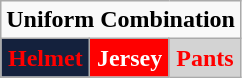<table class="wikitable"  style="display: inline-table;">
<tr>
<td align="center" Colspan="3"><strong>Uniform Combination</strong></td>
</tr>
<tr align="center">
<td style="background:#14213D; color:red"><strong>Helmet</strong></td>
<td style="background:red; color:white"><strong>Jersey</strong></td>
<td style="background:lightgray; color:red"><strong>Pants</strong></td>
</tr>
</table>
